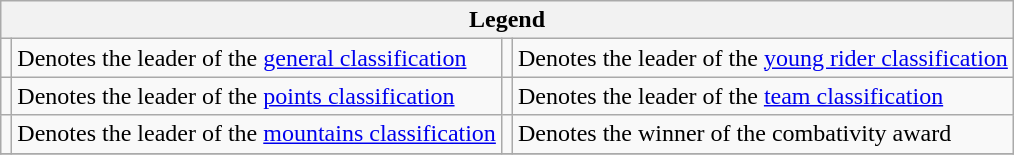<table class="wikitable">
<tr>
<th scope="col" colspan="4">Legend</th>
</tr>
<tr>
<td></td>
<td>Denotes the leader of the <a href='#'>general classification</a></td>
<td></td>
<td>Denotes the leader of the <a href='#'>young rider classification</a></td>
</tr>
<tr>
<td></td>
<td>Denotes the leader of the <a href='#'>points classification</a></td>
<td></td>
<td>Denotes the leader of the <a href='#'>team classification</a></td>
</tr>
<tr>
<td></td>
<td>Denotes the leader of the <a href='#'>mountains classification</a></td>
<td></td>
<td>Denotes the winner of the combativity award</td>
</tr>
<tr>
</tr>
</table>
